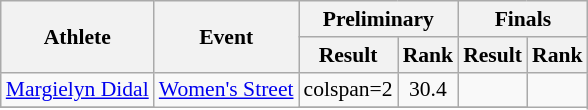<table class=wikitable  style="font-size:90%">
<tr>
<th rowspan=2>Athlete</th>
<th rowspan=2>Event</th>
<th colspan=2>Preliminary</th>
<th colspan=2>Finals</th>
</tr>
<tr>
<th>Result</th>
<th>Rank</th>
<th>Result</th>
<th>Rank</th>
</tr>
<tr>
<td><a href='#'>Margielyn Didal</a></td>
<td rowspan=2><a href='#'>Women's Street</a></td>
<td>colspan=2</td>
<td align=center>30.4</td>
<td align=center></td>
</tr>
<tr>
</tr>
</table>
